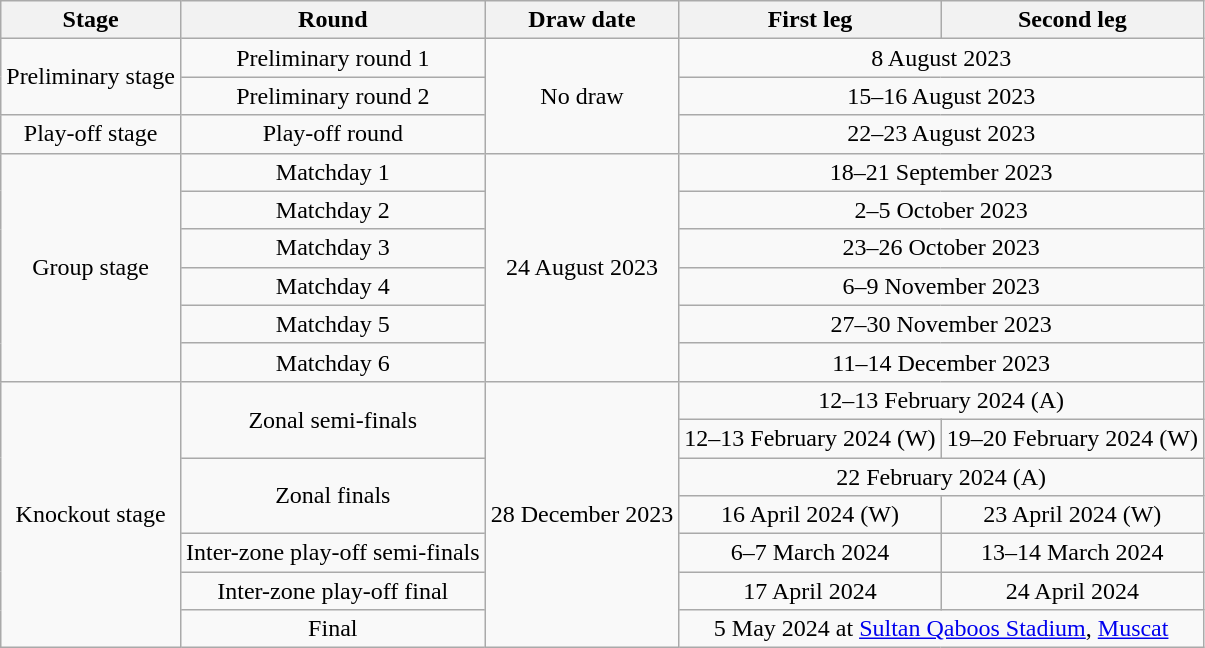<table class="wikitable" style="text-align:center">
<tr>
<th>Stage</th>
<th>Round</th>
<th>Draw date</th>
<th>First leg</th>
<th>Second leg</th>
</tr>
<tr>
<td rowspan="2">Preliminary stage</td>
<td>Preliminary round 1</td>
<td rowspan="3">No draw</td>
<td colspan="2">8 August 2023</td>
</tr>
<tr>
<td>Preliminary round 2</td>
<td colspan="2">15–16 August 2023</td>
</tr>
<tr>
<td>Play-off stage</td>
<td>Play-off round</td>
<td colspan="2">22–23 August 2023</td>
</tr>
<tr>
<td rowspan="6">Group stage</td>
<td>Matchday 1</td>
<td rowspan="6">24 August 2023</td>
<td colspan="2">18–21 September 2023</td>
</tr>
<tr>
<td>Matchday 2</td>
<td colspan="2">2–5 October 2023</td>
</tr>
<tr>
<td>Matchday 3</td>
<td colspan="2">23–26 October 2023</td>
</tr>
<tr>
<td>Matchday 4</td>
<td colspan="2">6–9 November 2023</td>
</tr>
<tr>
<td>Matchday 5</td>
<td colspan="2">27–30 November 2023</td>
</tr>
<tr>
<td>Matchday 6</td>
<td colspan="2">11–14 December 2023</td>
</tr>
<tr>
<td rowspan="7">Knockout stage</td>
<td rowspan="2">Zonal semi-finals</td>
<td rowspan="7">28 December 2023</td>
<td colspan="2">12–13 February 2024 (A)</td>
</tr>
<tr>
<td>12–13 February 2024 (W)</td>
<td>19–20 February 2024 (W)</td>
</tr>
<tr>
<td rowspan="2">Zonal finals</td>
<td colspan="2">22 February 2024 (A)</td>
</tr>
<tr>
<td>16 April 2024 (W)</td>
<td>23 April 2024 (W)</td>
</tr>
<tr>
<td>Inter-zone play-off semi-finals</td>
<td>6–7 March 2024</td>
<td>13–14 March 2024</td>
</tr>
<tr>
<td>Inter-zone play-off final</td>
<td>17 April 2024</td>
<td>24 April 2024</td>
</tr>
<tr>
<td>Final</td>
<td colspan=2>5 May 2024 at <a href='#'>Sultan Qaboos Stadium</a>, <a href='#'>Muscat</a></td>
</tr>
</table>
